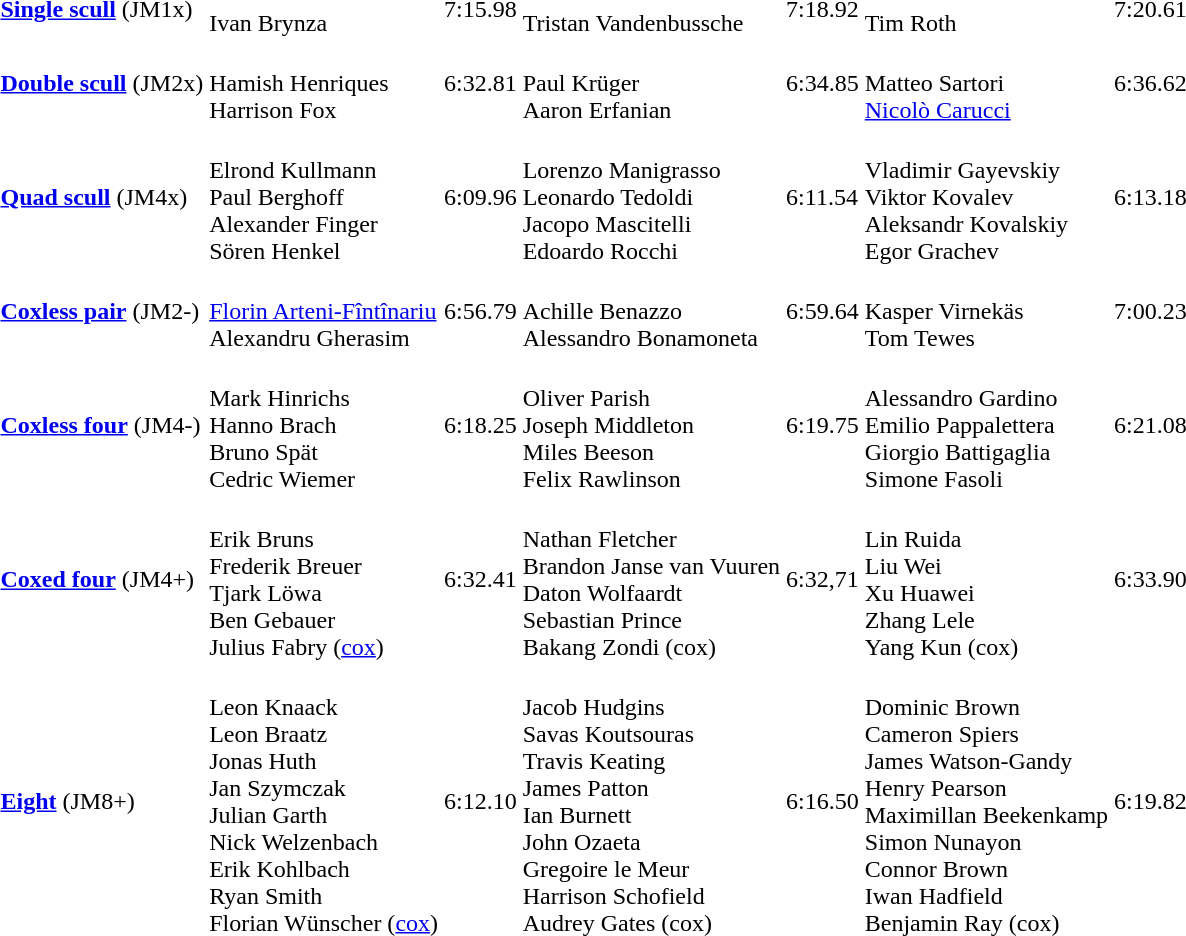<table>
<tr>
<td><strong><a href='#'>Single scull</a></strong> (JM1x)</td>
<td><br> Ivan Brynza</td>
<td>7:15.98</td>
<td><br> Tristan Vandenbussche</td>
<td>7:18.92</td>
<td><br> Tim Roth</td>
<td>7:20.61</td>
</tr>
<tr>
<td><strong><a href='#'>Double scull</a></strong> (JM2x)</td>
<td><br> Hamish Henriques<br> Harrison Fox</td>
<td>6:32.81</td>
<td><br> Paul Krüger<br> Aaron Erfanian</td>
<td>6:34.85</td>
<td><br> Matteo Sartori<br> <a href='#'>Nicolò Carucci</a></td>
<td>6:36.62</td>
</tr>
<tr>
<td><strong><a href='#'>Quad scull</a></strong> (JM4x)</td>
<td><br> Elrond Kullmann<br> Paul Berghoff<br> Alexander Finger<br> Sören Henkel</td>
<td>6:09.96</td>
<td><br> Lorenzo Manigrasso<br> Leonardo Tedoldi<br> Jacopo Mascitelli<br> Edoardo Rocchi</td>
<td>6:11.54</td>
<td><br> Vladimir Gayevskiy<br> Viktor Kovalev<br> Aleksandr Kovalskiy<br> Egor Grachev</td>
<td>6:13.18</td>
</tr>
<tr>
<td><strong><a href='#'>Coxless pair</a></strong> (JM2-)</td>
<td><br> <a href='#'>Florin Arteni-Fîntînariu</a><br> Alexandru Gherasim</td>
<td>6:56.79</td>
<td><br> Achille Benazzo<br> Alessandro Bonamoneta</td>
<td>6:59.64</td>
<td><br> Kasper Virnekäs<br> Tom Tewes</td>
<td>7:00.23</td>
</tr>
<tr>
<td><strong><a href='#'>Coxless four</a></strong> (JM4-)</td>
<td><br> Mark Hinrichs<br> Hanno Brach<br> Bruno Spät<br> Cedric Wiemer</td>
<td>6:18.25</td>
<td><br> Oliver Parish<br> Joseph Middleton<br> Miles Beeson<br> Felix Rawlinson</td>
<td>6:19.75</td>
<td><br> Alessandro Gardino<br> Emilio Pappalettera<br> Giorgio Battigaglia<br> Simone Fasoli</td>
<td>6:21.08</td>
</tr>
<tr>
<td><strong><a href='#'>Coxed four</a></strong> (JM4+)</td>
<td><br> Erik Bruns<br> Frederik Breuer<br> Tjark Löwa<br> Ben Gebauer<br> Julius Fabry (<a href='#'>cox</a>)</td>
<td>6:32.41</td>
<td><br> Nathan Fletcher<br> Brandon Janse van Vuuren<br> Daton Wolfaardt<br> Sebastian Prince<br> Bakang Zondi (cox)</td>
<td>6:32,71</td>
<td><br> Lin Ruida<br> Liu Wei<br> Xu Huawei<br> Zhang Lele<br> Yang Kun (cox)</td>
<td>6:33.90</td>
</tr>
<tr>
<td><strong><a href='#'>Eight</a></strong> (JM8+)</td>
<td><br> Leon Knaack<br> Leon Braatz<br> Jonas Huth<br> Jan Szymczak<br> Julian Garth<br> Nick Welzenbach<br> Erik Kohlbach<br> Ryan Smith<br> Florian Wünscher (<a href='#'>cox</a>)</td>
<td>6:12.10</td>
<td><br> Jacob Hudgins<br> Savas Koutsouras<br> Travis Keating<br> James Patton<br> Ian Burnett<br> John Ozaeta<br> Gregoire le Meur<br> Harrison Schofield<br> Audrey Gates (cox)</td>
<td>6:16.50</td>
<td><br> Dominic Brown<br> Cameron Spiers<br> James Watson-Gandy<br> Henry Pearson<br> Maximillan Beekenkamp<br> Simon Nunayon<br> Connor Brown<br> Iwan Hadfield<br> Benjamin Ray (cox)</td>
<td>6:19.82</td>
</tr>
<tr>
</tr>
</table>
